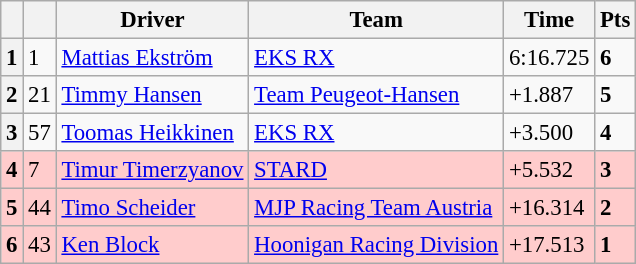<table class=wikitable style="font-size:95%">
<tr>
<th></th>
<th></th>
<th>Driver</th>
<th>Team</th>
<th>Time</th>
<th>Pts</th>
</tr>
<tr>
<th>1</th>
<td>1</td>
<td> <a href='#'>Mattias Ekström</a></td>
<td><a href='#'>EKS RX</a></td>
<td>6:16.725</td>
<td><strong>6</strong></td>
</tr>
<tr>
<th>2</th>
<td>21</td>
<td> <a href='#'>Timmy Hansen</a></td>
<td><a href='#'>Team Peugeot-Hansen</a></td>
<td>+1.887</td>
<td><strong>5</strong></td>
</tr>
<tr>
<th>3</th>
<td>57</td>
<td> <a href='#'>Toomas Heikkinen</a></td>
<td><a href='#'>EKS RX</a></td>
<td>+3.500</td>
<td><strong>4</strong></td>
</tr>
<tr>
<th style="background:#ffcccc;">4</th>
<td style="background:#ffcccc;">7</td>
<td style="background:#ffcccc;"> <a href='#'>Timur Timerzyanov</a></td>
<td style="background:#ffcccc;"><a href='#'>STARD</a></td>
<td style="background:#ffcccc;">+5.532</td>
<td style="background:#ffcccc;"><strong>3</strong></td>
</tr>
<tr>
<th style="background:#ffcccc;">5</th>
<td style="background:#ffcccc;">44</td>
<td style="background:#ffcccc;"> <a href='#'>Timo Scheider</a></td>
<td style="background:#ffcccc;"><a href='#'>MJP Racing Team Austria</a></td>
<td style="background:#ffcccc;">+16.314</td>
<td style="background:#ffcccc;"><strong>2</strong></td>
</tr>
<tr>
<th style="background:#ffcccc;">6</th>
<td style="background:#ffcccc;">43</td>
<td style="background:#ffcccc;"> <a href='#'>Ken Block</a></td>
<td style="background:#ffcccc;"><a href='#'>Hoonigan Racing Division</a></td>
<td style="background:#ffcccc;">+17.513</td>
<td style="background:#ffcccc;"><strong>1</strong></td>
</tr>
</table>
